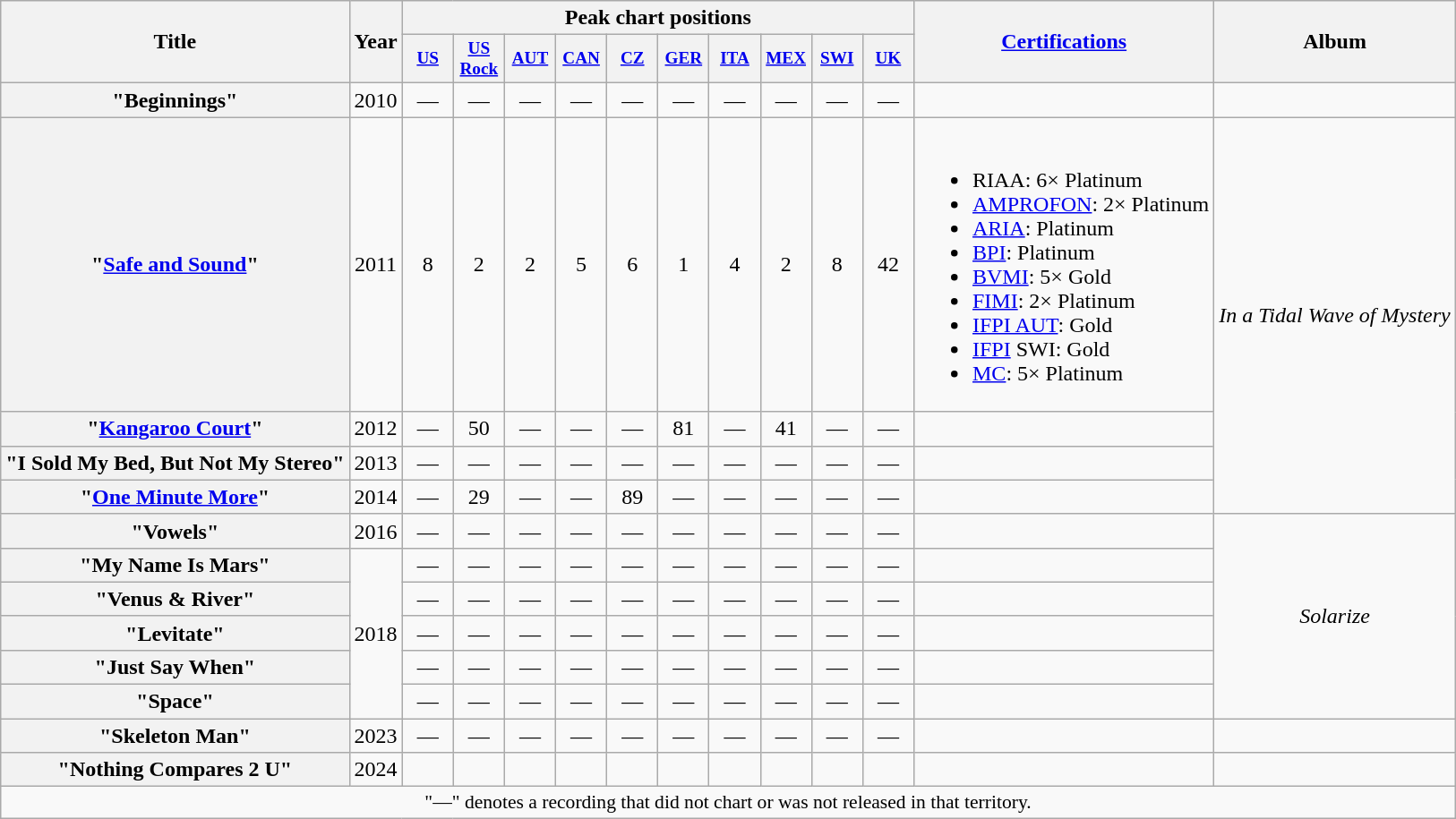<table class="wikitable plainrowheaders" style="text-align:center;">
<tr>
<th scope="col" rowspan="2">Title</th>
<th scope="col" rowspan="2">Year</th>
<th scope="col" colspan="10">Peak chart positions</th>
<th scope="col" rowspan="2"><a href='#'>Certifications</a></th>
<th scope="col" rowspan="2">Album</th>
</tr>
<tr>
<th scope="col" style="width:2.5em;font-size:80%;"><a href='#'>US</a><br></th>
<th scope="col" style="width:2.5em;font-size:80%;"><a href='#'>US<br>Rock</a><br></th>
<th scope="col" style="width:2.5em;font-size:80%;"><a href='#'>AUT</a><br></th>
<th scope="col" style="width:2.5em;font-size:80%;"><a href='#'>CAN</a><br></th>
<th scope="col" style="width:2.5em;font-size:80%;"><a href='#'>CZ</a><br></th>
<th scope="col" style="width:2.5em;font-size:80%;"><a href='#'>GER</a><br></th>
<th scope="col" style="width:2.5em;font-size:80%;"><a href='#'>ITA</a><br></th>
<th scope="col" style="width:2.5em;font-size:80%;"><a href='#'>MEX</a><br></th>
<th scope="col" style="width:2.5em;font-size:80%;"><a href='#'>SWI</a><br></th>
<th scope="col" style="width:2.5em;font-size:80%;"><a href='#'>UK</a><br></th>
</tr>
<tr>
<th scope="row">"Beginnings"</th>
<td>2010</td>
<td>—</td>
<td>—</td>
<td>—</td>
<td>—</td>
<td>—</td>
<td>—</td>
<td>—</td>
<td>—</td>
<td>—</td>
<td>—</td>
<td></td>
<td></td>
</tr>
<tr>
<th scope="row">"<a href='#'>Safe and Sound</a>"</th>
<td>2011</td>
<td>8</td>
<td>2</td>
<td>2</td>
<td>5</td>
<td>6</td>
<td>1</td>
<td>4</td>
<td>2</td>
<td>8</td>
<td>42</td>
<td style="text-align:left;"><br><ul><li>RIAA: 6× Platinum</li><li><a href='#'>AMPROFON</a>: 2× Platinum</li><li><a href='#'>ARIA</a>: Platinum</li><li><a href='#'>BPI</a>: Platinum</li><li><a href='#'>BVMI</a>: 5× Gold</li><li><a href='#'>FIMI</a>: 2× Platinum</li><li><a href='#'>IFPI AUT</a>: Gold</li><li><a href='#'>IFPI</a> SWI: Gold</li><li><a href='#'>MC</a>: 5× Platinum</li></ul></td>
<td rowspan="4"><em>In a Tidal Wave of Mystery</em></td>
</tr>
<tr>
<th scope="row">"<a href='#'>Kangaroo Court</a>"</th>
<td>2012</td>
<td>—</td>
<td>50</td>
<td>—</td>
<td>—</td>
<td>—</td>
<td>81</td>
<td>—</td>
<td>41</td>
<td>—</td>
<td>—</td>
<td></td>
</tr>
<tr>
<th scope="row">"I Sold My Bed, But Not My Stereo"</th>
<td>2013</td>
<td>—</td>
<td>—</td>
<td>—</td>
<td>—</td>
<td>—</td>
<td>—</td>
<td>—</td>
<td>—</td>
<td>—</td>
<td>—</td>
<td></td>
</tr>
<tr>
<th scope="row">"<a href='#'>One Minute More</a>"</th>
<td>2014</td>
<td>—</td>
<td>29</td>
<td>—</td>
<td>—</td>
<td>89</td>
<td>—</td>
<td>—</td>
<td>—</td>
<td>—</td>
<td>—</td>
<td></td>
</tr>
<tr>
<th scope="row">"Vowels"</th>
<td>2016</td>
<td>—</td>
<td>—</td>
<td>—</td>
<td>—</td>
<td>—</td>
<td>—</td>
<td>—</td>
<td>—</td>
<td>—</td>
<td>—</td>
<td></td>
<td rowspan="6"><em>Solarize</em></td>
</tr>
<tr>
<th scope="row">"My Name Is Mars"</th>
<td rowspan="5">2018</td>
<td>—</td>
<td>—</td>
<td>—</td>
<td>—</td>
<td>—</td>
<td>—</td>
<td>—</td>
<td>—</td>
<td>—</td>
<td>—</td>
<td></td>
</tr>
<tr>
<th scope="row">"Venus & River"</th>
<td>—</td>
<td>—</td>
<td>—</td>
<td>—</td>
<td>—</td>
<td>—</td>
<td>—</td>
<td>—</td>
<td>—</td>
<td>—</td>
<td></td>
</tr>
<tr>
<th scope="row">"Levitate"</th>
<td>—</td>
<td>—</td>
<td>—</td>
<td>—</td>
<td>—</td>
<td>—</td>
<td>—</td>
<td>—</td>
<td>—</td>
<td>—</td>
<td></td>
</tr>
<tr>
<th scope="row">"Just Say When"</th>
<td>—</td>
<td>—</td>
<td>—</td>
<td>—</td>
<td>—</td>
<td>—</td>
<td>—</td>
<td>—</td>
<td>—</td>
<td>—</td>
<td></td>
</tr>
<tr>
<th scope="row">"Space"</th>
<td>—</td>
<td>—</td>
<td>—</td>
<td>—</td>
<td>—</td>
<td>—</td>
<td>—</td>
<td>—</td>
<td>—</td>
<td>—</td>
<td></td>
</tr>
<tr>
<th scope="row">"Skeleton Man"</th>
<td>2023</td>
<td>—</td>
<td>—</td>
<td>—</td>
<td>—</td>
<td>—</td>
<td>—</td>
<td>—</td>
<td>—</td>
<td>—</td>
<td>—</td>
<td></td>
<td></td>
</tr>
<tr>
<th scope="row">"Nothing Compares 2 U"</th>
<td>2024</td>
<td></td>
<td></td>
<td></td>
<td></td>
<td></td>
<td></td>
<td></td>
<td></td>
<td></td>
<td></td>
<td></td>
<td></td>
</tr>
<tr>
<td colspan="14" style="font-size:90%">"—" denotes a recording that did not chart or was not released in that territory.</td>
</tr>
</table>
